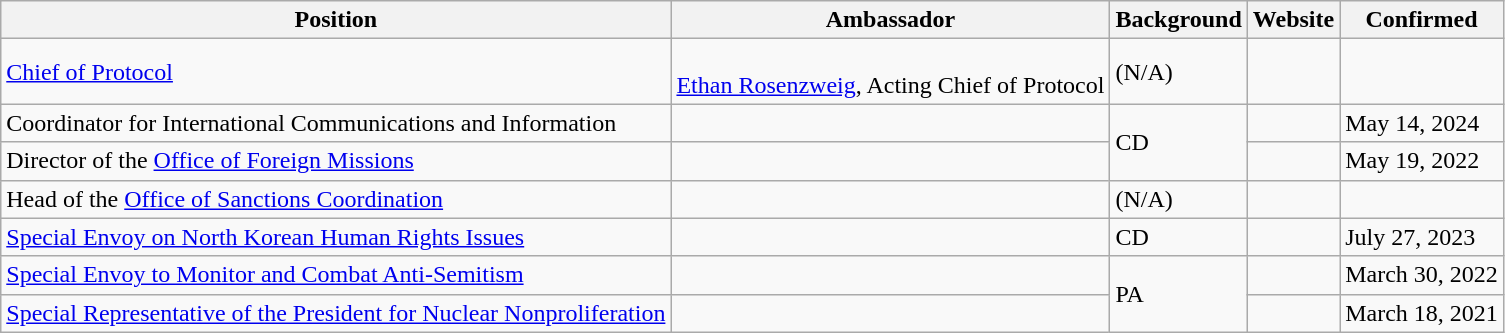<table class="wikitable sortable">
<tr>
<th>Position</th>
<th>Ambassador</th>
<th>Background</th>
<th>Website</th>
<th>Confirmed</th>
</tr>
<tr>
<td><a href='#'>Chief of Protocol</a></td>
<td><br><a href='#'>Ethan Rosenzweig</a>, Acting Chief of Protocol</td>
<td>(N/A)</td>
<td></td>
<td></td>
</tr>
<tr>
<td>Coordinator for International Communications and Information</td>
<td></td>
<td rowspan="2">CD</td>
<td></td>
<td>May 14, 2024</td>
</tr>
<tr>
<td>Director of the <a href='#'>Office of Foreign Missions</a></td>
<td></td>
<td></td>
<td>May 19, 2022</td>
</tr>
<tr>
<td>Head of the <a href='#'>Office of Sanctions Coordination</a></td>
<td></td>
<td>(N/A)</td>
<td></td>
<td></td>
</tr>
<tr>
<td><a href='#'>Special Envoy on North Korean Human Rights Issues</a></td>
<td></td>
<td>CD</td>
<td></td>
<td>July 27, 2023</td>
</tr>
<tr>
<td><a href='#'>Special Envoy to Monitor and Combat Anti-Semitism</a></td>
<td></td>
<td rowspan="2">PA</td>
<td></td>
<td>March 30, 2022</td>
</tr>
<tr>
<td><a href='#'>Special Representative of the President for Nuclear Nonproliferation</a></td>
<td></td>
<td></td>
<td>March 18, 2021</td>
</tr>
</table>
